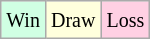<table class="wikitable">
<tr>
<td style="background:#d0ffe3;"><small>Win</small></td>
<td style="background:#ffffdd;"><small>Draw</small></td>
<td style="background:#ffd0e3;"><small>Loss</small></td>
</tr>
</table>
